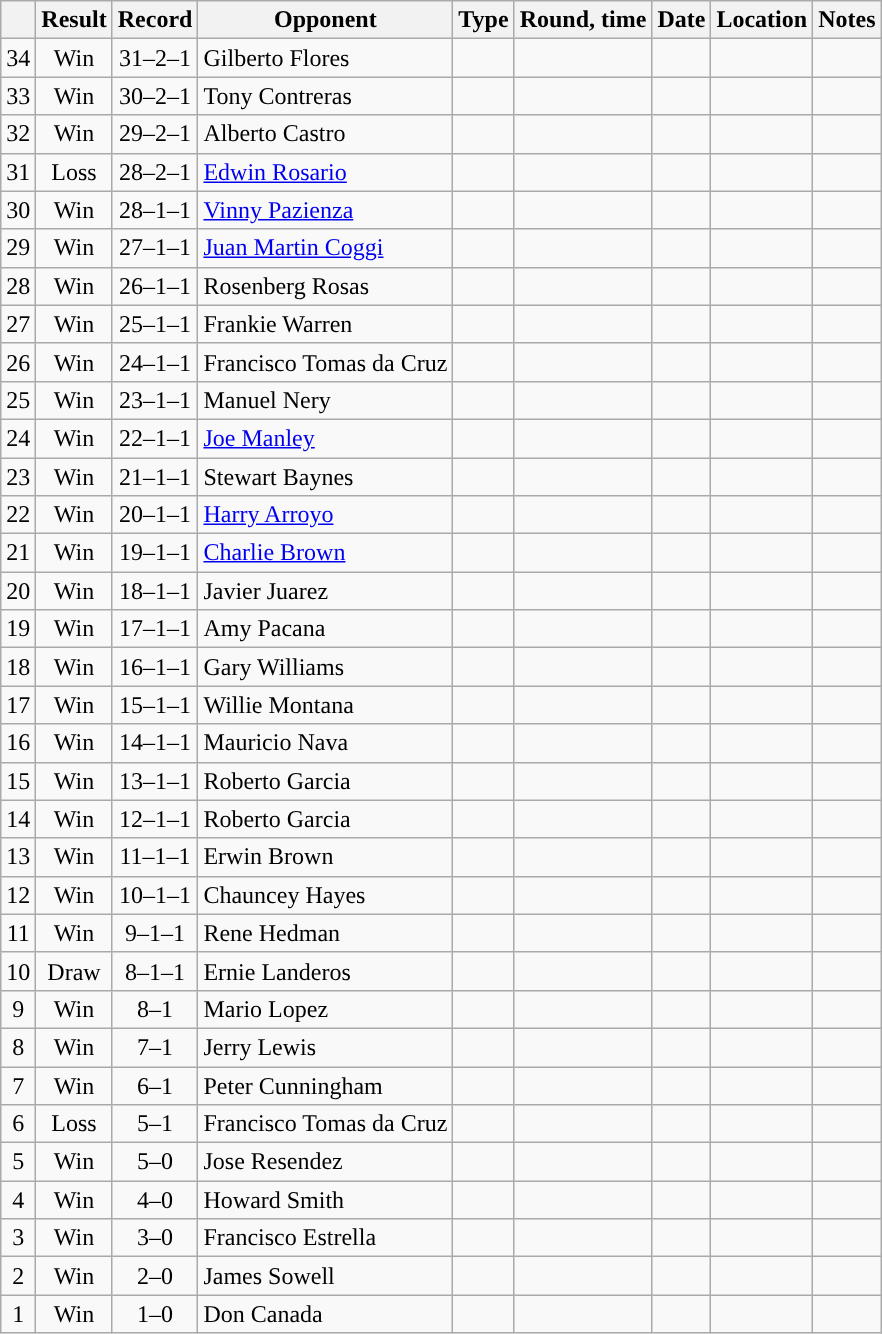<table class="wikitable" style="text-align:center">
<tr>
<th></th>
<th>Result</th>
<th>Record</th>
<th>Opponent</th>
<th>Type</th>
<th>Round, time</th>
<th>Date</th>
<th>Location</th>
<th>Notes</th>
</tr>
<tr>
<td>34</td>
<td>Win</td>
<td>31–2–1</td>
<td align=left>Gilberto Flores</td>
<td></td>
<td></td>
<td></td>
<td align=left></td>
<td align=left></td>
</tr>
<tr>
<td>33</td>
<td>Win</td>
<td>30–2–1</td>
<td align=left>Tony Contreras</td>
<td></td>
<td></td>
<td></td>
<td align=left></td>
<td align=left></td>
</tr>
<tr>
<td>32</td>
<td>Win</td>
<td>29–2–1</td>
<td align=left>Alberto Castro</td>
<td></td>
<td></td>
<td></td>
<td align=left></td>
<td align=left></td>
</tr>
<tr>
<td>31</td>
<td>Loss</td>
<td>28–2–1</td>
<td align=left><a href='#'>Edwin Rosario</a></td>
<td></td>
<td></td>
<td></td>
<td align=left></td>
<td align=left></td>
</tr>
<tr>
<td>30</td>
<td>Win</td>
<td>28–1–1</td>
<td align=left><a href='#'>Vinny Pazienza</a></td>
<td></td>
<td></td>
<td></td>
<td align=left></td>
<td align=left></td>
</tr>
<tr>
<td>29</td>
<td>Win</td>
<td>27–1–1</td>
<td align=left><a href='#'>Juan Martin Coggi</a></td>
<td></td>
<td></td>
<td></td>
<td align=left></td>
<td align=left></td>
</tr>
<tr>
<td>28</td>
<td>Win</td>
<td>26–1–1</td>
<td align=left>Rosenberg Rosas</td>
<td></td>
<td></td>
<td></td>
<td align=left></td>
<td align=left></td>
</tr>
<tr>
<td>27</td>
<td>Win</td>
<td>25–1–1</td>
<td align=left>Frankie Warren</td>
<td></td>
<td></td>
<td></td>
<td align=left></td>
<td align=left></td>
</tr>
<tr>
<td>26</td>
<td>Win</td>
<td>24–1–1</td>
<td align=left>Francisco Tomas da Cruz</td>
<td></td>
<td></td>
<td></td>
<td align=left></td>
<td align=left></td>
</tr>
<tr>
<td>25</td>
<td>Win</td>
<td>23–1–1</td>
<td align=left>Manuel Nery</td>
<td></td>
<td></td>
<td></td>
<td align=left></td>
<td align=left></td>
</tr>
<tr>
<td>24</td>
<td>Win</td>
<td>22–1–1</td>
<td align=left><a href='#'>Joe Manley</a></td>
<td></td>
<td></td>
<td></td>
<td align=left></td>
<td align=left></td>
</tr>
<tr>
<td>23</td>
<td>Win</td>
<td>21–1–1</td>
<td align=left>Stewart Baynes</td>
<td></td>
<td></td>
<td></td>
<td align=left></td>
<td align=left></td>
</tr>
<tr>
<td>22</td>
<td>Win</td>
<td>20–1–1</td>
<td align=left><a href='#'>Harry Arroyo</a></td>
<td></td>
<td></td>
<td></td>
<td align=left></td>
<td align=left></td>
</tr>
<tr>
<td>21</td>
<td>Win</td>
<td>19–1–1</td>
<td align=left><a href='#'>Charlie Brown</a></td>
<td></td>
<td></td>
<td></td>
<td align=left></td>
<td align=left></td>
</tr>
<tr>
<td>20</td>
<td>Win</td>
<td>18–1–1</td>
<td align=left>Javier Juarez</td>
<td></td>
<td></td>
<td></td>
<td align=left></td>
<td align=left></td>
</tr>
<tr>
<td>19</td>
<td>Win</td>
<td>17–1–1</td>
<td align=left>Amy Pacana</td>
<td></td>
<td></td>
<td></td>
<td align=left></td>
<td align=left></td>
</tr>
<tr>
<td>18</td>
<td>Win</td>
<td>16–1–1</td>
<td align=left>Gary Williams</td>
<td></td>
<td></td>
<td></td>
<td align=left></td>
<td align=left></td>
</tr>
<tr>
<td>17</td>
<td>Win</td>
<td>15–1–1</td>
<td align=left>Willie Montana</td>
<td></td>
<td></td>
<td></td>
<td align=left></td>
<td align=left></td>
</tr>
<tr>
<td>16</td>
<td>Win</td>
<td>14–1–1</td>
<td align=left>Mauricio Nava</td>
<td></td>
<td></td>
<td></td>
<td align=left></td>
<td align=left></td>
</tr>
<tr>
<td>15</td>
<td>Win</td>
<td>13–1–1</td>
<td align=left>Roberto Garcia</td>
<td></td>
<td></td>
<td></td>
<td align=left></td>
<td align=left></td>
</tr>
<tr>
<td>14</td>
<td>Win</td>
<td>12–1–1</td>
<td align=left>Roberto Garcia</td>
<td></td>
<td></td>
<td></td>
<td align=left></td>
<td align=left></td>
</tr>
<tr>
<td>13</td>
<td>Win</td>
<td>11–1–1</td>
<td align=left>Erwin Brown</td>
<td></td>
<td></td>
<td></td>
<td align=left></td>
<td align=left></td>
</tr>
<tr>
<td>12</td>
<td>Win</td>
<td>10–1–1</td>
<td align=left>Chauncey Hayes</td>
<td></td>
<td></td>
<td></td>
<td align=left></td>
<td align=left></td>
</tr>
<tr>
<td>11</td>
<td>Win</td>
<td>9–1–1</td>
<td align=left>Rene Hedman</td>
<td></td>
<td></td>
<td></td>
<td align=left></td>
<td align=left></td>
</tr>
<tr>
<td>10</td>
<td>Draw</td>
<td>8–1–1</td>
<td align=left>Ernie Landeros</td>
<td></td>
<td></td>
<td></td>
<td align=left></td>
<td align=left></td>
</tr>
<tr>
<td>9</td>
<td>Win</td>
<td>8–1</td>
<td align=left>Mario Lopez</td>
<td></td>
<td></td>
<td></td>
<td align=left></td>
<td align=left></td>
</tr>
<tr>
<td>8</td>
<td>Win</td>
<td>7–1</td>
<td align=left>Jerry Lewis</td>
<td></td>
<td></td>
<td></td>
<td align=left></td>
<td align=left></td>
</tr>
<tr>
<td>7</td>
<td>Win</td>
<td>6–1</td>
<td align=left>Peter Cunningham</td>
<td></td>
<td></td>
<td></td>
<td align=left></td>
<td align=left></td>
</tr>
<tr>
<td>6</td>
<td>Loss</td>
<td>5–1</td>
<td align=left>Francisco Tomas da Cruz</td>
<td></td>
<td></td>
<td></td>
<td align=left></td>
<td align=left></td>
</tr>
<tr>
<td>5</td>
<td>Win</td>
<td>5–0</td>
<td align=left>Jose Resendez</td>
<td></td>
<td></td>
<td></td>
<td align=left></td>
<td align=left></td>
</tr>
<tr>
<td>4</td>
<td>Win</td>
<td>4–0</td>
<td align=left>Howard Smith</td>
<td></td>
<td></td>
<td></td>
<td align=left></td>
<td align=left></td>
</tr>
<tr>
<td>3</td>
<td>Win</td>
<td>3–0</td>
<td align=left>Francisco Estrella</td>
<td></td>
<td></td>
<td></td>
<td align=left></td>
<td align=left></td>
</tr>
<tr>
<td>2</td>
<td>Win</td>
<td>2–0</td>
<td align=left>James Sowell</td>
<td></td>
<td></td>
<td></td>
<td align=left></td>
<td align=left></td>
</tr>
<tr>
<td>1</td>
<td>Win</td>
<td>1–0</td>
<td align=left>Don Canada</td>
<td></td>
<td></td>
<td></td>
<td align=left></td>
<td align=left></td>
</tr>
</table>
